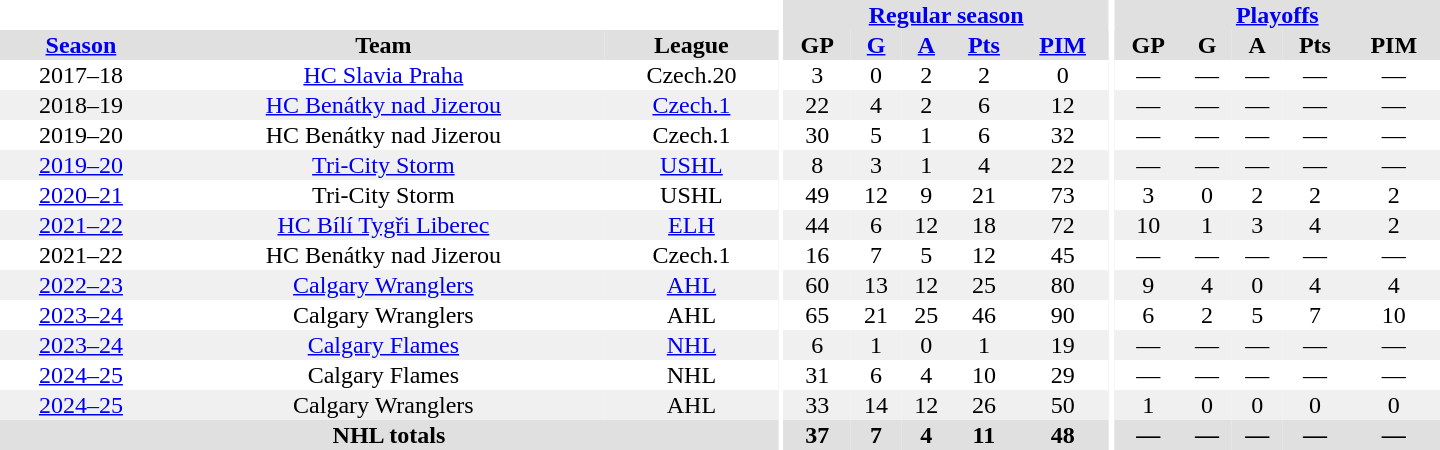<table border="0" cellpadding="1" cellspacing="0" style="text-align:center; width:60em">
<tr bgcolor="#e0e0e0">
<th colspan="3" bgcolor="#ffffff"></th>
<th rowspan="92" bgcolor="#ffffff"></th>
<th colspan="5"><a href='#'>Regular season</a></th>
<th rowspan="92" bgcolor="#ffffff"></th>
<th colspan="5"><a href='#'>Playoffs</a></th>
</tr>
<tr bgcolor="#e0e0e0">
<th><a href='#'>Season</a></th>
<th>Team</th>
<th>League</th>
<th>GP</th>
<th><a href='#'>G</a></th>
<th><a href='#'>A</a></th>
<th><a href='#'>Pts</a></th>
<th><a href='#'>PIM</a></th>
<th>GP</th>
<th>G</th>
<th>A</th>
<th>Pts</th>
<th>PIM</th>
</tr>
<tr>
<td>2017–18</td>
<td><a href='#'>HC Slavia Praha</a></td>
<td>Czech.20</td>
<td>3</td>
<td>0</td>
<td>2</td>
<td>2</td>
<td>0</td>
<td>—</td>
<td>—</td>
<td>—</td>
<td>—</td>
<td>—</td>
</tr>
<tr bgcolor="#f0f0f0">
<td 2018–19 Czech.1 Liga season>2018–19</td>
<td><a href='#'>HC Benátky nad Jizerou</a></td>
<td><a href='#'>Czech.1</a></td>
<td>22</td>
<td>4</td>
<td>2</td>
<td>6</td>
<td>12</td>
<td>—</td>
<td>—</td>
<td>—</td>
<td>—</td>
<td>—</td>
</tr>
<tr>
<td 2019–20 Czech.1 Liga season>2019–20</td>
<td>HC Benátky nad Jizerou</td>
<td>Czech.1</td>
<td>30</td>
<td>5</td>
<td>1</td>
<td>6</td>
<td>32</td>
<td>—</td>
<td>—</td>
<td>—</td>
<td>—</td>
<td>—</td>
</tr>
<tr bgcolor="#f0f0f0">
<td><a href='#'>2019–20</a></td>
<td><a href='#'>Tri-City Storm</a></td>
<td><a href='#'>USHL</a></td>
<td>8</td>
<td>3</td>
<td>1</td>
<td>4</td>
<td>22</td>
<td>—</td>
<td>—</td>
<td>—</td>
<td>—</td>
<td>—</td>
</tr>
<tr>
<td><a href='#'>2020–21</a></td>
<td>Tri-City Storm</td>
<td>USHL</td>
<td>49</td>
<td>12</td>
<td>9</td>
<td>21</td>
<td>73</td>
<td>3</td>
<td>0</td>
<td>2</td>
<td>2</td>
<td>2</td>
</tr>
<tr bgcolor="#f0f0f0">
<td><a href='#'>2021–22</a></td>
<td><a href='#'>HC Bílí Tygři Liberec</a></td>
<td><a href='#'>ELH</a></td>
<td>44</td>
<td>6</td>
<td>12</td>
<td>18</td>
<td>72</td>
<td>10</td>
<td>1</td>
<td>3</td>
<td>4</td>
<td>2</td>
</tr>
<tr>
<td 2021–22 Czech.1 Liga season>2021–22</td>
<td>HC Benátky nad Jizerou</td>
<td>Czech.1</td>
<td>16</td>
<td>7</td>
<td>5</td>
<td>12</td>
<td>45</td>
<td>—</td>
<td>—</td>
<td>—</td>
<td>—</td>
<td>—</td>
</tr>
<tr bgcolor="#f0f0f0">
<td><a href='#'>2022–23</a></td>
<td><a href='#'>Calgary Wranglers</a></td>
<td><a href='#'>AHL</a></td>
<td>60</td>
<td>13</td>
<td>12</td>
<td>25</td>
<td>80</td>
<td>9</td>
<td>4</td>
<td>0</td>
<td>4</td>
<td>4</td>
</tr>
<tr>
<td><a href='#'>2023–24</a></td>
<td>Calgary Wranglers</td>
<td>AHL</td>
<td>65</td>
<td>21</td>
<td>25</td>
<td>46</td>
<td>90</td>
<td>6</td>
<td>2</td>
<td>5</td>
<td>7</td>
<td>10</td>
</tr>
<tr bgcolor="#f0f0f0">
<td><a href='#'>2023–24</a></td>
<td><a href='#'>Calgary Flames</a></td>
<td><a href='#'>NHL</a></td>
<td>6</td>
<td>1</td>
<td>0</td>
<td>1</td>
<td>19</td>
<td>—</td>
<td>—</td>
<td>—</td>
<td>—</td>
<td>—</td>
</tr>
<tr>
<td><a href='#'>2024–25</a></td>
<td>Calgary Flames</td>
<td>NHL</td>
<td>31</td>
<td>6</td>
<td>4</td>
<td>10</td>
<td>29</td>
<td>—</td>
<td>—</td>
<td>—</td>
<td>—</td>
<td>—</td>
</tr>
<tr bgcolor="#f0f0f0">
<td><a href='#'>2024–25</a></td>
<td>Calgary Wranglers</td>
<td>AHL</td>
<td>33</td>
<td>14</td>
<td>12</td>
<td>26</td>
<td>50</td>
<td>1</td>
<td>0</td>
<td>0</td>
<td>0</td>
<td>0</td>
</tr>
<tr bgcolor="#e0e0e0">
<th colspan="3">NHL totals</th>
<th>37</th>
<th>7</th>
<th>4</th>
<th>11</th>
<th>48</th>
<th>—</th>
<th>—</th>
<th>—</th>
<th>—</th>
<th>—</th>
</tr>
</table>
